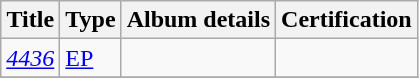<table class="wikitable plainrowheaders">
<tr>
<th>Title</th>
<th>Type</th>
<th>Album details</th>
<th>Certification</th>
</tr>
<tr>
<td><em><a href='#'>4436</a></em></td>
<td><a href='#'>EP</a></td>
<td></td>
<td></td>
</tr>
<tr>
</tr>
</table>
